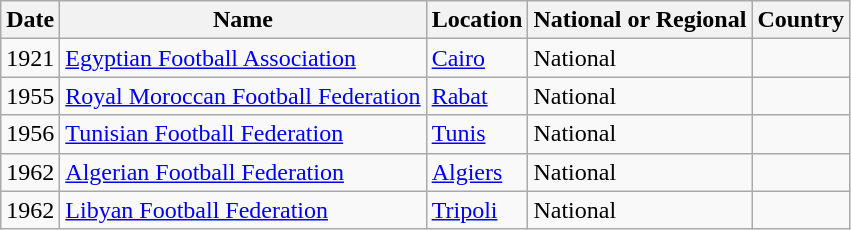<table class="sortable wikitable">
<tr>
<th>Date</th>
<th>Name</th>
<th>Location</th>
<th>National or Regional</th>
<th>Country</th>
</tr>
<tr>
<td>1921</td>
<td><a href='#'>Egyptian Football Association</a></td>
<td><a href='#'>Cairo</a></td>
<td>National</td>
<td></td>
</tr>
<tr>
<td>1955</td>
<td><a href='#'>Royal Moroccan Football Federation</a></td>
<td><a href='#'>Rabat</a></td>
<td>National</td>
<td></td>
</tr>
<tr>
<td>1956</td>
<td><a href='#'>Tunisian Football Federation</a></td>
<td><a href='#'>Tunis</a></td>
<td>National</td>
<td></td>
</tr>
<tr>
<td>1962</td>
<td><a href='#'>Algerian Football Federation</a></td>
<td><a href='#'>Algiers</a></td>
<td>National</td>
<td></td>
</tr>
<tr>
<td>1962</td>
<td><a href='#'>Libyan Football Federation</a></td>
<td><a href='#'>Tripoli</a></td>
<td>National</td>
<td></td>
</tr>
</table>
